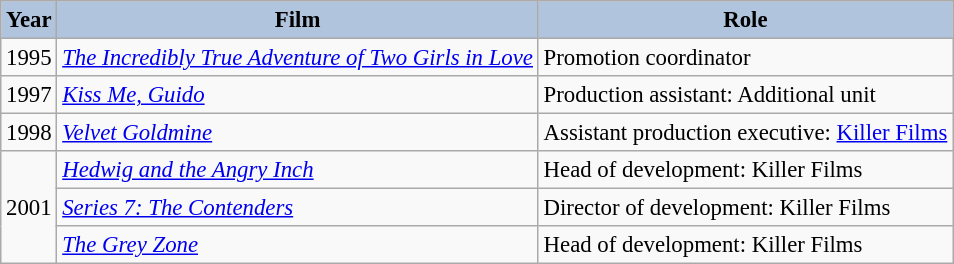<table class="wikitable" style="font-size:95%;">
<tr>
<th style="background:#B0C4DE;">Year</th>
<th style="background:#B0C4DE;">Film</th>
<th style="background:#B0C4DE;">Role</th>
</tr>
<tr>
<td>1995</td>
<td><em><a href='#'>The Incredibly True Adventure of Two Girls in Love</a></em></td>
<td>Promotion coordinator</td>
</tr>
<tr>
<td>1997</td>
<td><em><a href='#'>Kiss Me, Guido</a></em></td>
<td>Production assistant: Additional unit</td>
</tr>
<tr>
<td>1998</td>
<td><em><a href='#'>Velvet Goldmine</a></em></td>
<td>Assistant production executive: <a href='#'>Killer Films</a></td>
</tr>
<tr>
<td rowspan=3>2001</td>
<td><em><a href='#'>Hedwig and the Angry Inch</a></em></td>
<td>Head of development: Killer Films</td>
</tr>
<tr>
<td><em><a href='#'>Series 7: The Contenders</a></em></td>
<td>Director of development: Killer Films</td>
</tr>
<tr>
<td><em><a href='#'>The Grey Zone</a></em></td>
<td>Head of development: Killer Films</td>
</tr>
</table>
